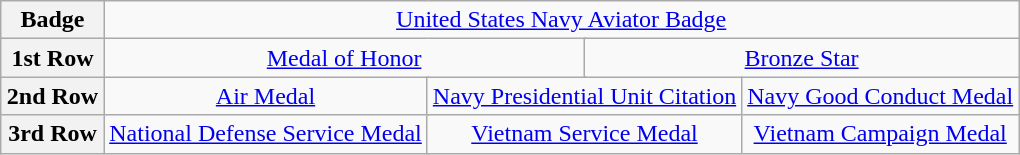<table class="wikitable" style="margin:1em auto; text-align:center;">
<tr>
<th>Badge</th>
<td colspan="12"><a href='#'>United States Navy Aviator Badge</a></td>
</tr>
<tr>
<th>1st Row</th>
<td colspan="6"><a href='#'>Medal of Honor</a></td>
<td colspan="6"><a href='#'>Bronze Star</a> <br></td>
</tr>
<tr>
<th>2nd Row</th>
<td colspan="4"><a href='#'>Air Medal</a> <br></td>
<td colspan="4"><a href='#'>Navy Presidential Unit Citation</a></td>
<td colspan="4"><a href='#'>Navy Good Conduct Medal</a></td>
</tr>
<tr>
<th>3rd Row</th>
<td colspan="4"><a href='#'>National Defense Service Medal</a></td>
<td colspan="4"><a href='#'>Vietnam Service Medal</a> <br></td>
<td colspan="4"><a href='#'>Vietnam Campaign Medal</a> <br></td>
</tr>
</table>
